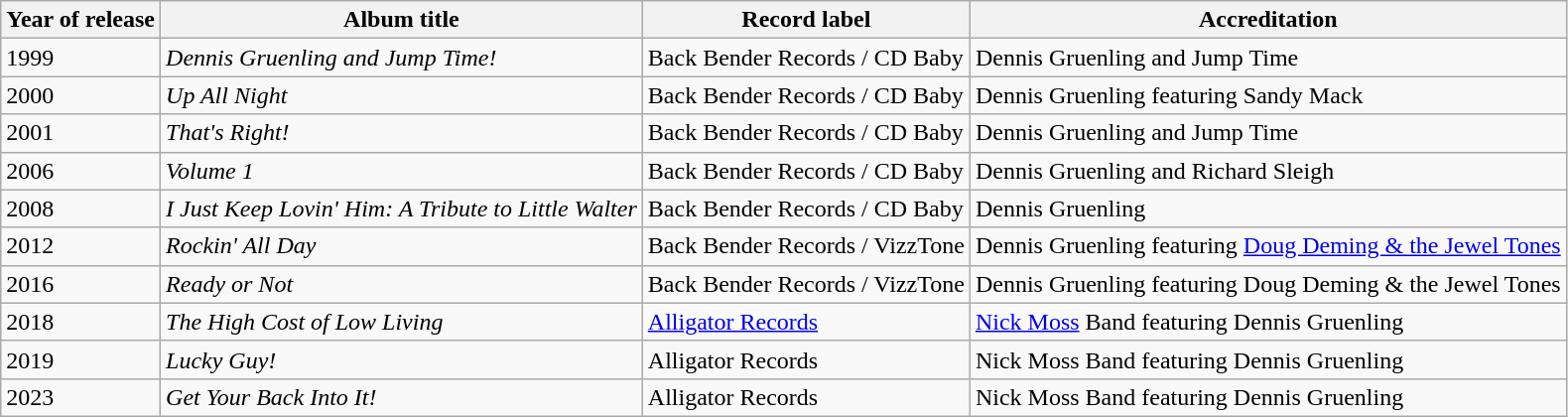<table class="wikitable sortable">
<tr>
<th>Year of release</th>
<th>Album title</th>
<th>Record label</th>
<th>Accreditation</th>
</tr>
<tr>
<td>1999</td>
<td><em>Dennis Gruenling and Jump Time!</em></td>
<td>Back Bender Records / CD Baby</td>
<td>Dennis Gruenling and Jump Time</td>
</tr>
<tr>
<td>2000</td>
<td><em>Up All Night</em></td>
<td>Back Bender Records / CD Baby</td>
<td>Dennis Gruenling featuring Sandy Mack</td>
</tr>
<tr>
<td>2001</td>
<td><em>That's Right!</em></td>
<td>Back Bender Records / CD Baby</td>
<td>Dennis Gruenling and Jump Time</td>
</tr>
<tr>
<td>2006</td>
<td><em>Volume 1</em></td>
<td>Back Bender Records / CD Baby</td>
<td>Dennis Gruenling and Richard Sleigh</td>
</tr>
<tr>
<td>2008</td>
<td><em>I Just Keep Lovin' Him: A Tribute to Little Walter</em></td>
<td>Back Bender Records / CD Baby</td>
<td>Dennis Gruenling</td>
</tr>
<tr>
<td>2012</td>
<td><em>Rockin' All Day</em></td>
<td>Back Bender Records / VizzTone</td>
<td>Dennis Gruenling featuring <a href='#'>Doug Deming & the Jewel Tones</a></td>
</tr>
<tr>
<td>2016</td>
<td><em>Ready or Not</em></td>
<td>Back Bender Records / VizzTone</td>
<td>Dennis Gruenling featuring Doug Deming & the Jewel Tones</td>
</tr>
<tr>
<td>2018</td>
<td><em>The High Cost of Low Living</em></td>
<td><a href='#'>Alligator Records</a></td>
<td><a href='#'>Nick Moss</a> Band featuring Dennis Gruenling</td>
</tr>
<tr>
<td>2019</td>
<td><em>Lucky Guy!</em></td>
<td>Alligator Records</td>
<td>Nick Moss Band featuring Dennis Gruenling</td>
</tr>
<tr>
<td>2023</td>
<td><em>Get Your Back Into It!</em></td>
<td>Alligator Records</td>
<td>Nick Moss Band featuring Dennis Gruenling</td>
</tr>
</table>
